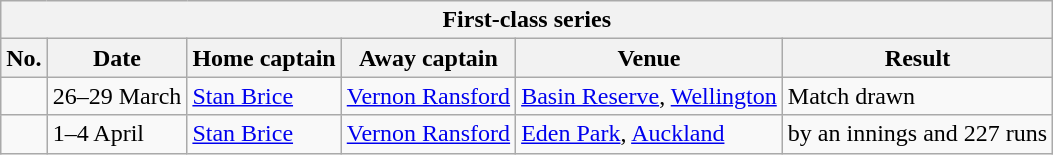<table class="wikitable">
<tr>
<th colspan="9">First-class series</th>
</tr>
<tr>
<th>No.</th>
<th>Date</th>
<th>Home captain</th>
<th>Away captain</th>
<th>Venue</th>
<th>Result</th>
</tr>
<tr>
<td></td>
<td>26–29 March</td>
<td><a href='#'>Stan Brice</a></td>
<td><a href='#'>Vernon Ransford</a></td>
<td><a href='#'>Basin Reserve</a>, <a href='#'>Wellington</a></td>
<td>Match drawn</td>
</tr>
<tr>
<td></td>
<td>1–4 April</td>
<td><a href='#'>Stan Brice</a></td>
<td><a href='#'>Vernon Ransford</a></td>
<td><a href='#'>Eden Park</a>, <a href='#'>Auckland</a></td>
<td> by an innings and 227 runs</td>
</tr>
</table>
